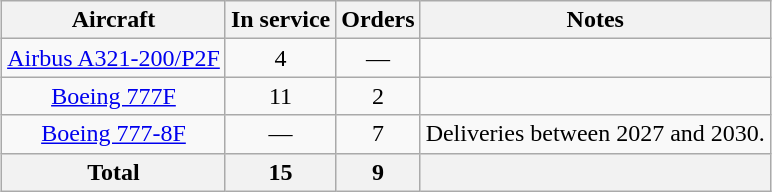<table class="wikitable" style="margin:0.5em auto; text-align:center">
<tr>
<th>Aircraft</th>
<th>In service</th>
<th>Orders</th>
<th>Notes</th>
</tr>
<tr>
<td><a href='#'>Airbus A321-200/P2F</a></td>
<td>4</td>
<td>—</td>
<td></td>
</tr>
<tr>
<td><a href='#'>Boeing 777F</a></td>
<td>11</td>
<td>2</td>
<td></td>
</tr>
<tr>
<td><a href='#'>Boeing 777-8F</a></td>
<td>—</td>
<td>7</td>
<td>Deliveries between 2027 and 2030.</td>
</tr>
<tr>
<th>Total</th>
<th>15</th>
<th>9</th>
<th></th>
</tr>
</table>
